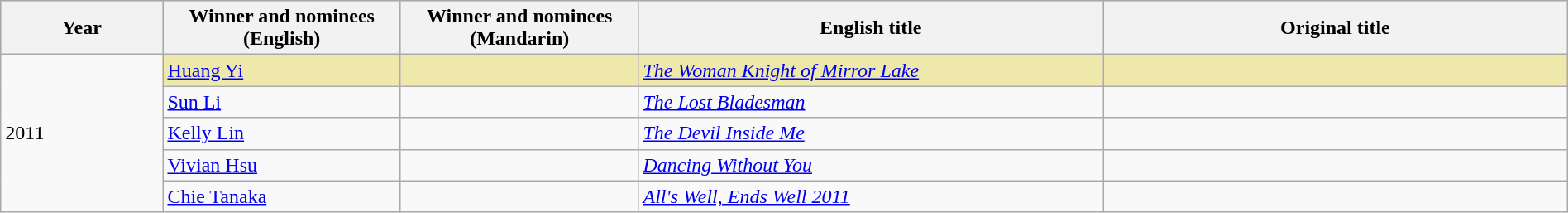<table class="wikitable" style="width:100%;">
<tr style="background:#bebebe">
<th width="100"><strong>Year</strong></th>
<th width="150"><strong>Winner and nominees<br>(English)</strong></th>
<th width="150"><strong>Winner and nominees<br>(Mandarin)</strong></th>
<th width="300"><strong>English title</strong></th>
<th width="300"><strong>Original title</strong></th>
</tr>
<tr>
<td rowspan="5">2011</td>
<td style="background:#EEE8AA;"><a href='#'>Huang Yi</a></td>
<td style="background:#EEE8AA;"></td>
<td style="background:#EEE8AA;"><em><a href='#'>The Woman Knight of Mirror Lake</a></em></td>
<td style="background:#EEE8AA;"></td>
</tr>
<tr>
<td><a href='#'>Sun Li</a></td>
<td></td>
<td><em><a href='#'>The Lost Bladesman</a></em></td>
<td></td>
</tr>
<tr>
<td><a href='#'>Kelly Lin</a></td>
<td></td>
<td><em><a href='#'>The Devil Inside Me</a></em></td>
<td></td>
</tr>
<tr>
<td><a href='#'>Vivian Hsu</a></td>
<td></td>
<td><em><a href='#'>Dancing Without You</a></em></td>
<td></td>
</tr>
<tr>
<td><a href='#'>Chie Tanaka</a></td>
<td></td>
<td><em><a href='#'>All's Well, Ends Well 2011</a></em></td>
<td></td>
</tr>
</table>
